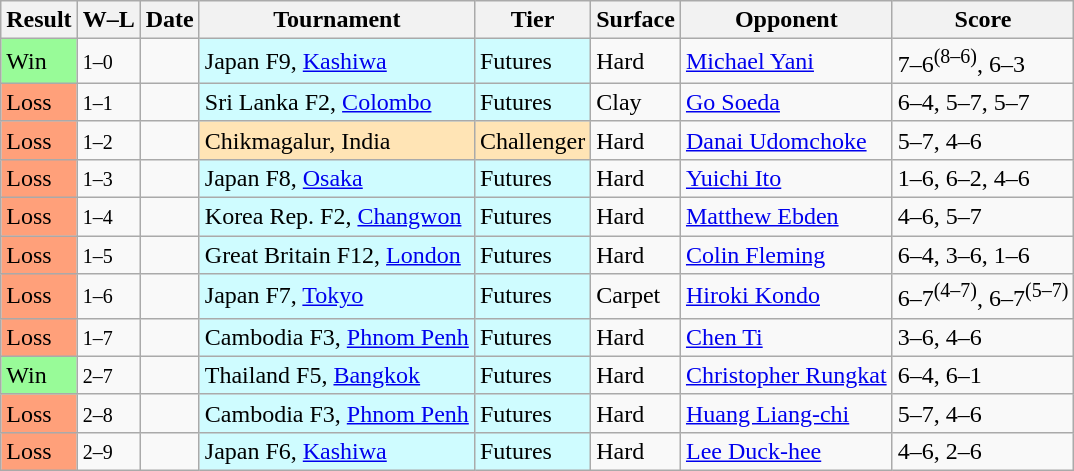<table class="sortable wikitable">
<tr>
<th>Result</th>
<th class="unsortable">W–L</th>
<th>Date</th>
<th>Tournament</th>
<th>Tier</th>
<th>Surface</th>
<th>Opponent</th>
<th class="unsortable">Score</th>
</tr>
<tr>
<td bgcolor=98FB98>Win</td>
<td><small>1–0</small></td>
<td></td>
<td style="background:#cffcff;">Japan F9, <a href='#'>Kashiwa</a></td>
<td style="background:#cffcff;">Futures</td>
<td>Hard</td>
<td> <a href='#'>Michael Yani</a></td>
<td>7–6<sup>(8–6)</sup>, 6–3</td>
</tr>
<tr>
<td bgcolor=FFA07A>Loss</td>
<td><small>1–1</small></td>
<td></td>
<td style="background:#cffcff;">Sri Lanka F2, <a href='#'>Colombo</a></td>
<td style="background:#cffcff;">Futures</td>
<td>Clay</td>
<td> <a href='#'>Go Soeda</a></td>
<td>6–4, 5–7, 5–7</td>
</tr>
<tr>
<td bgcolor=FFA07A>Loss</td>
<td><small>1–2</small></td>
<td></td>
<td style="background:moccasin;">Chikmagalur, India</td>
<td style="background:moccasin;">Challenger</td>
<td>Hard</td>
<td> <a href='#'>Danai Udomchoke</a></td>
<td>5–7, 4–6</td>
</tr>
<tr>
<td bgcolor=FFA07A>Loss</td>
<td><small>1–3</small></td>
<td></td>
<td style="background:#cffcff;">Japan F8, <a href='#'>Osaka</a></td>
<td style="background:#cffcff;">Futures</td>
<td>Hard</td>
<td> <a href='#'>Yuichi Ito</a></td>
<td>1–6, 6–2, 4–6</td>
</tr>
<tr>
<td bgcolor=FFA07A>Loss</td>
<td><small>1–4</small></td>
<td></td>
<td style="background:#cffcff;">Korea Rep. F2, <a href='#'>Changwon</a></td>
<td style="background:#cffcff;">Futures</td>
<td>Hard</td>
<td> <a href='#'>Matthew Ebden</a></td>
<td>4–6, 5–7</td>
</tr>
<tr>
<td bgcolor=FFA07A>Loss</td>
<td><small>1–5</small></td>
<td></td>
<td style="background:#cffcff;">Great Britain F12, <a href='#'>London</a></td>
<td style="background:#cffcff;">Futures</td>
<td>Hard</td>
<td> <a href='#'>Colin Fleming</a></td>
<td>6–4, 3–6, 1–6</td>
</tr>
<tr>
<td bgcolor=FFA07A>Loss</td>
<td><small>1–6</small></td>
<td></td>
<td style="background:#cffcff;">Japan F7, <a href='#'>Tokyo</a></td>
<td style="background:#cffcff;">Futures</td>
<td>Carpet</td>
<td> <a href='#'>Hiroki Kondo</a></td>
<td>6–7<sup>(4–7)</sup>, 6–7<sup>(5–7)</sup></td>
</tr>
<tr>
<td bgcolor=FFA07A>Loss</td>
<td><small>1–7</small></td>
<td></td>
<td style="background:#cffcff;">Cambodia F3, <a href='#'>Phnom Penh</a></td>
<td style="background:#cffcff;">Futures</td>
<td>Hard</td>
<td> <a href='#'>Chen Ti</a></td>
<td>3–6, 4–6</td>
</tr>
<tr>
<td bgcolor=98FB98>Win</td>
<td><small>2–7</small></td>
<td></td>
<td style="background:#cffcff;">Thailand F5, <a href='#'>Bangkok</a></td>
<td style="background:#cffcff;">Futures</td>
<td>Hard</td>
<td> <a href='#'>Christopher Rungkat</a></td>
<td>6–4, 6–1</td>
</tr>
<tr>
<td bgcolor=FFA07A>Loss</td>
<td><small>2–8</small></td>
<td></td>
<td style="background:#cffcff;">Cambodia F3, <a href='#'>Phnom Penh</a></td>
<td style="background:#cffcff;">Futures</td>
<td>Hard</td>
<td> <a href='#'>Huang Liang-chi</a></td>
<td>5–7, 4–6</td>
</tr>
<tr>
<td bgcolor=FFA07A>Loss</td>
<td><small>2–9</small></td>
<td></td>
<td style="background:#cffcff;">Japan F6, <a href='#'>Kashiwa</a></td>
<td style="background:#cffcff;">Futures</td>
<td>Hard</td>
<td> <a href='#'>Lee Duck-hee</a></td>
<td>4–6, 2–6</td>
</tr>
</table>
